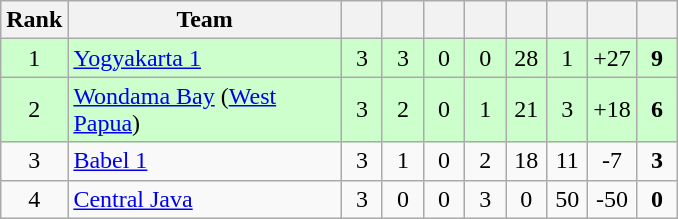<table class="wikitable" style="text-align:center">
<tr>
<th width="30">Rank</th>
<th width="175">Team</th>
<th width="20"></th>
<th width="20"></th>
<th width="20"></th>
<th width="20"></th>
<th width="20"></th>
<th width="20"></th>
<th width="20"></th>
<th width="20"></th>
</tr>
<tr bgcolor="#ccffcc">
<td>1</td>
<td align=left><a href='#'>Yogyakarta 1</a></td>
<td>3</td>
<td>3</td>
<td>0</td>
<td>0</td>
<td>28</td>
<td>1</td>
<td>+27</td>
<td><strong>9</strong></td>
</tr>
<tr bgcolor="#ccffcc">
<td>2</td>
<td align=left><a href='#'>Wondama Bay</a> (<a href='#'>West Papua</a>)</td>
<td>3</td>
<td>2</td>
<td>0</td>
<td>1</td>
<td>21</td>
<td>3</td>
<td>+18</td>
<td><strong>6</strong></td>
</tr>
<tr>
<td>3</td>
<td align=left><a href='#'>Babel 1</a></td>
<td>3</td>
<td>1</td>
<td>0</td>
<td>2</td>
<td>18</td>
<td>11</td>
<td>-7</td>
<td><strong>3</strong></td>
</tr>
<tr>
<td>4</td>
<td align=left><a href='#'>Central Java</a></td>
<td>3</td>
<td>0</td>
<td>0</td>
<td>3</td>
<td>0</td>
<td>50</td>
<td>-50</td>
<td><strong>0</strong></td>
</tr>
</table>
